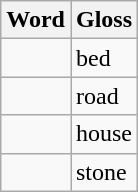<table class="wikitable">
<tr>
<th scope="col">Word</th>
<th scope="col">Gloss</th>
</tr>
<tr>
<td></td>
<td>bed</td>
</tr>
<tr>
<td></td>
<td>road</td>
</tr>
<tr>
<td></td>
<td>house</td>
</tr>
<tr>
<td></td>
<td>stone</td>
</tr>
</table>
